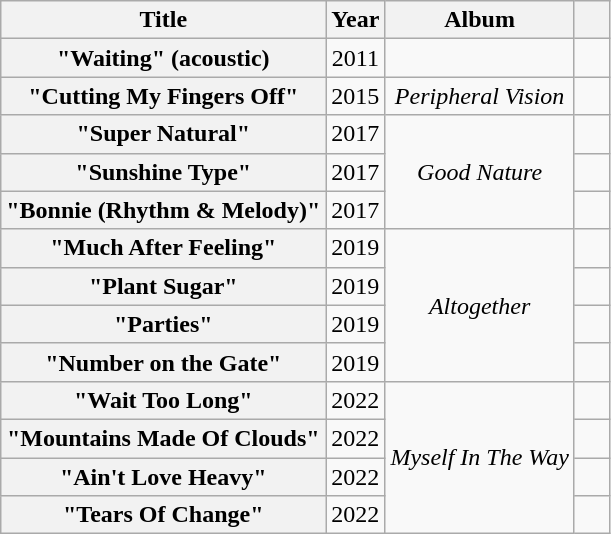<table class="wikitable plainrowheaders" style="text-align:center;">
<tr>
<th scope=col>Title</th>
<th scope=col>Year</th>
<th scope=col>Album</th>
<th scope="col" style="width:1em;"></th>
</tr>
<tr>
<th scope="row">"Waiting" (acoustic)</th>
<td>2011</td>
<td></td>
<td></td>
</tr>
<tr>
<th scope="row">"Cutting My Fingers Off"</th>
<td>2015</td>
<td><em>Peripheral Vision</em></td>
<td></td>
</tr>
<tr>
<th scope="row">"Super Natural"</th>
<td>2017</td>
<td rowspan="3"><em>Good Nature</em></td>
<td></td>
</tr>
<tr>
<th scope="row">"Sunshine Type"</th>
<td>2017</td>
<td></td>
</tr>
<tr>
<th scope="row">"Bonnie (Rhythm & Melody)"</th>
<td>2017</td>
<td></td>
</tr>
<tr>
<th scope="row">"Much After Feeling"</th>
<td>2019</td>
<td rowspan="4"><em>Altogether</em></td>
<td></td>
</tr>
<tr>
<th scope="row">"Plant Sugar"</th>
<td>2019</td>
<td></td>
</tr>
<tr>
<th scope="row">"Parties"</th>
<td>2019</td>
<td></td>
</tr>
<tr>
<th scope="row">"Number on the Gate"</th>
<td>2019</td>
<td></td>
</tr>
<tr>
<th scope="row">"Wait Too Long"</th>
<td>2022</td>
<td rowspan="4"><em>Myself In The Way</em></td>
<td></td>
</tr>
<tr>
<th scope="row">"Mountains Made Of Clouds"</th>
<td>2022</td>
<td></td>
</tr>
<tr>
<th scope="row">"Ain't Love Heavy"</th>
<td>2022</td>
<td></td>
</tr>
<tr>
<th scope="row">"Tears Of Change"</th>
<td>2022</td>
<td></td>
</tr>
</table>
